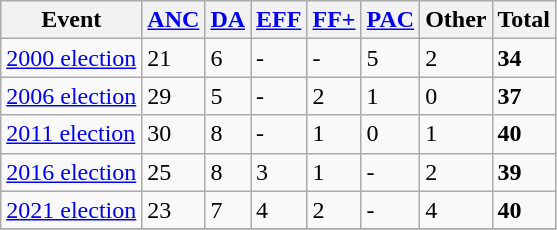<table class="wikitable">
<tr>
<th>Event</th>
<th><a href='#'>ANC</a></th>
<th><a href='#'>DA</a></th>
<th><a href='#'>EFF</a></th>
<th><a href='#'>FF+</a></th>
<th><a href='#'>PAC</a></th>
<th>Other</th>
<th>Total</th>
</tr>
<tr>
<td><a href='#'>2000 election</a></td>
<td>21</td>
<td>6</td>
<td>-</td>
<td>-</td>
<td>5</td>
<td>2</td>
<td><strong>34</strong></td>
</tr>
<tr>
<td><a href='#'>2006 election</a></td>
<td>29</td>
<td>5</td>
<td>-</td>
<td>2</td>
<td>1</td>
<td>0</td>
<td><strong>37</strong></td>
</tr>
<tr>
<td><a href='#'>2011 election</a></td>
<td>30</td>
<td>8</td>
<td>-</td>
<td>1</td>
<td>0</td>
<td>1</td>
<td><strong>40</strong></td>
</tr>
<tr>
<td><a href='#'>2016 election</a></td>
<td>25</td>
<td>8</td>
<td>3</td>
<td>1</td>
<td>-</td>
<td>2</td>
<td><strong>39</strong></td>
</tr>
<tr>
<td><a href='#'>2021 election</a></td>
<td>23</td>
<td>7</td>
<td>4</td>
<td>2</td>
<td>-</td>
<td>4</td>
<td><strong>40</strong></td>
</tr>
<tr>
</tr>
</table>
